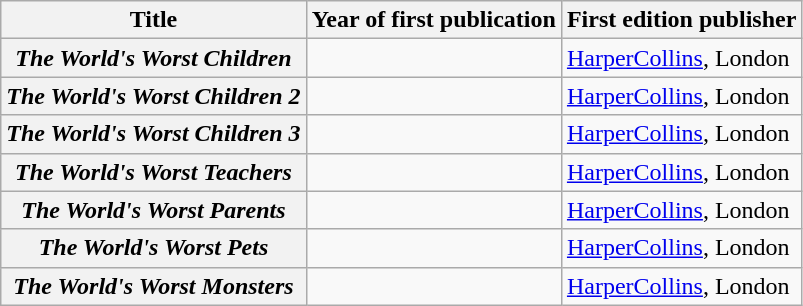<table class="wikitable plainrowheaders sortable" style="margin-right: 0;">
<tr>
<th scope="col">Title</th>
<th scope="col">Year of first publication</th>
<th scope="col">First edition publisher</th>
</tr>
<tr>
<th scope="row"><em>The World's Worst Children</em></th>
<td></td>
<td><a href='#'>HarperCollins</a>, London</td>
</tr>
<tr>
<th scope="row"><em>The World's Worst Children 2</em></th>
<td></td>
<td><a href='#'>HarperCollins</a>, London</td>
</tr>
<tr>
<th scope="row"><em>The World's Worst Children 3</em></th>
<td></td>
<td><a href='#'>HarperCollins</a>, London</td>
</tr>
<tr>
<th scope="row"><em>The World's Worst Teachers</em></th>
<td></td>
<td><a href='#'>HarperCollins</a>, London</td>
</tr>
<tr>
<th scope="row"><em>The World's Worst Parents</em></th>
<td></td>
<td><a href='#'>HarperCollins</a>, London</td>
</tr>
<tr>
<th scope="row"><em>The World's Worst Pets</em></th>
<td></td>
<td><a href='#'>HarperCollins</a>, London</td>
</tr>
<tr>
<th scope="row"><em>The World's Worst Monsters</em></th>
<td></td>
<td><a href='#'>HarperCollins</a>, London</td>
</tr>
</table>
